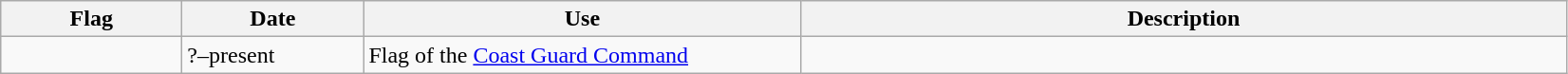<table class="wikitable">
<tr>
<th scope="col" style="width:120px;">Flag</th>
<th scope="col" style="width:120px;">Date</th>
<th scope="col" style="width:300px;">Use</th>
<th scope="col" style="width:530px;">Description</th>
</tr>
<tr>
<td></td>
<td>?–present</td>
<td>Flag of the <a href='#'>Coast Guard Command</a></td>
<td></td>
</tr>
</table>
